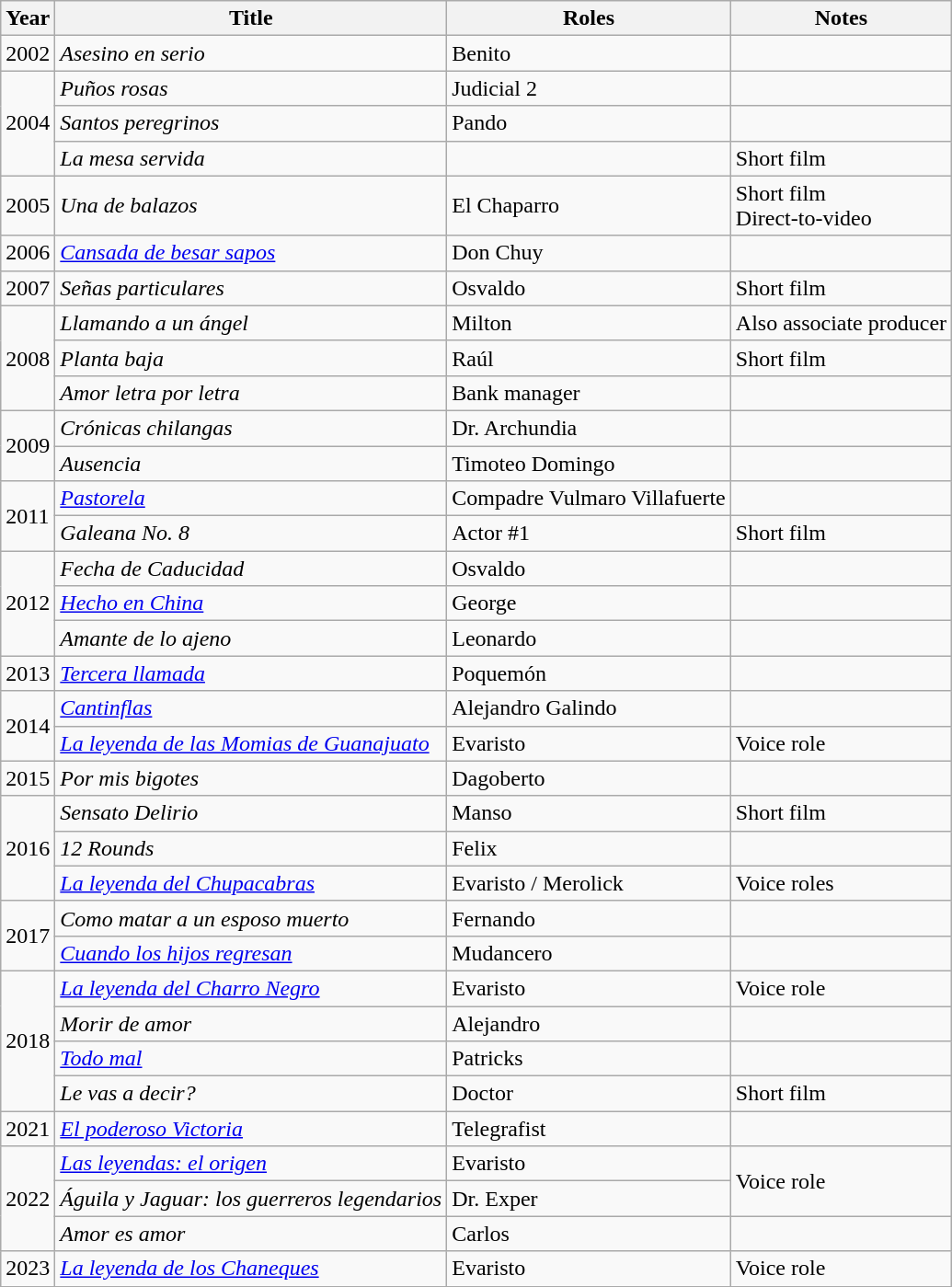<table class="wikitable sortable">
<tr>
<th>Year</th>
<th>Title</th>
<th>Roles</th>
<th>Notes</th>
</tr>
<tr>
<td>2002</td>
<td><em>Asesino en serio</em></td>
<td>Benito</td>
<td></td>
</tr>
<tr>
<td rowspan="3">2004</td>
<td><em>Puños rosas</em></td>
<td>Judicial 2</td>
</tr>
<tr>
<td><em>Santos peregrinos</em></td>
<td>Pando</td>
<td></td>
</tr>
<tr>
<td><em>La mesa servida</em></td>
<td></td>
<td>Short film</td>
</tr>
<tr>
<td>2005</td>
<td><em>Una de balazos</em></td>
<td>El Chaparro</td>
<td>Short film<br>Direct-to-video</td>
</tr>
<tr>
<td>2006</td>
<td><em><a href='#'>Cansada de besar sapos</a></em></td>
<td>Don Chuy</td>
<td></td>
</tr>
<tr>
<td>2007</td>
<td><em>Señas particulares</em></td>
<td>Osvaldo</td>
<td>Short film</td>
</tr>
<tr>
<td rowspan="3">2008</td>
<td><em>Llamando a un ángel</em></td>
<td>Milton</td>
<td>Also associate producer</td>
</tr>
<tr>
<td><em>Planta baja</em></td>
<td>Raúl</td>
<td>Short film</td>
</tr>
<tr>
<td><em>Amor letra por letra</em></td>
<td>Bank manager</td>
<td></td>
</tr>
<tr>
<td rowspan="2">2009</td>
<td><em>Crónicas chilangas</em></td>
<td>Dr. Archundia</td>
<td></td>
</tr>
<tr>
<td><em>Ausencia</em></td>
<td>Timoteo Domingo</td>
<td></td>
</tr>
<tr>
<td rowspan="2">2011</td>
<td><em><a href='#'>Pastorela</a></em></td>
<td>Compadre Vulmaro Villafuerte</td>
<td></td>
</tr>
<tr>
<td><em>Galeana No. 8</em></td>
<td>Actor #1</td>
<td>Short film</td>
</tr>
<tr>
<td rowspan="3">2012</td>
<td><em>Fecha de Caducidad</em></td>
<td>Osvaldo</td>
<td></td>
</tr>
<tr>
<td><em><a href='#'>Hecho en China</a></em></td>
<td>George</td>
<td></td>
</tr>
<tr>
<td><em>Amante de lo ajeno</em></td>
<td>Leonardo</td>
<td></td>
</tr>
<tr>
<td>2013</td>
<td><em><a href='#'>Tercera llamada</a></em></td>
<td>Poquemón</td>
<td></td>
</tr>
<tr>
<td rowspan="2">2014</td>
<td><em><a href='#'>Cantinflas</a></em></td>
<td>Alejandro Galindo</td>
<td></td>
</tr>
<tr>
<td><em><a href='#'>La leyenda de las Momias de Guanajuato</a></em></td>
<td>Evaristo</td>
<td>Voice role</td>
</tr>
<tr>
<td>2015</td>
<td><em>Por mis bigotes</em></td>
<td>Dagoberto</td>
<td></td>
</tr>
<tr>
<td rowspan="3">2016</td>
<td><em>Sensato Delirio</em></td>
<td>Manso</td>
<td>Short film</td>
</tr>
<tr>
<td><em>12 Rounds</em></td>
<td>Felix</td>
<td></td>
</tr>
<tr>
<td><em><a href='#'>La leyenda del Chupacabras</a></em></td>
<td>Evaristo / Merolick</td>
<td>Voice roles</td>
</tr>
<tr>
<td rowspan="2">2017</td>
<td><em>Como matar a un esposo muerto</em></td>
<td>Fernando</td>
<td></td>
</tr>
<tr>
<td><em><a href='#'>Cuando los hijos regresan</a></em></td>
<td>Mudancero</td>
<td></td>
</tr>
<tr>
<td rowspan="4">2018</td>
<td><em><a href='#'>La leyenda del Charro Negro</a></em></td>
<td>Evaristo</td>
<td>Voice role</td>
</tr>
<tr>
<td><em>Morir de amor</em></td>
<td>Alejandro</td>
<td></td>
</tr>
<tr>
<td><em><a href='#'>Todo mal</a></em></td>
<td>Patricks</td>
<td></td>
</tr>
<tr>
<td><em>Le vas a decir?</em></td>
<td>Doctor</td>
<td>Short film</td>
</tr>
<tr>
<td>2021</td>
<td><em><a href='#'>El poderoso Victoria</a></em></td>
<td>Telegrafist</td>
</tr>
<tr>
<td rowspan="3">2022</td>
<td><em><a href='#'>Las leyendas: el origen</a></em></td>
<td>Evaristo</td>
<td rowspan="2">Voice role</td>
</tr>
<tr>
<td><em>Águila y Jaguar: los guerreros legendarios</em></td>
<td>Dr. Exper</td>
</tr>
<tr>
<td><em>Amor es amor</em></td>
<td>Carlos</td>
<td></td>
</tr>
<tr>
<td>2023</td>
<td><em><a href='#'>La leyenda de los Chaneques</a></em></td>
<td>Evaristo</td>
<td>Voice role</td>
</tr>
</table>
